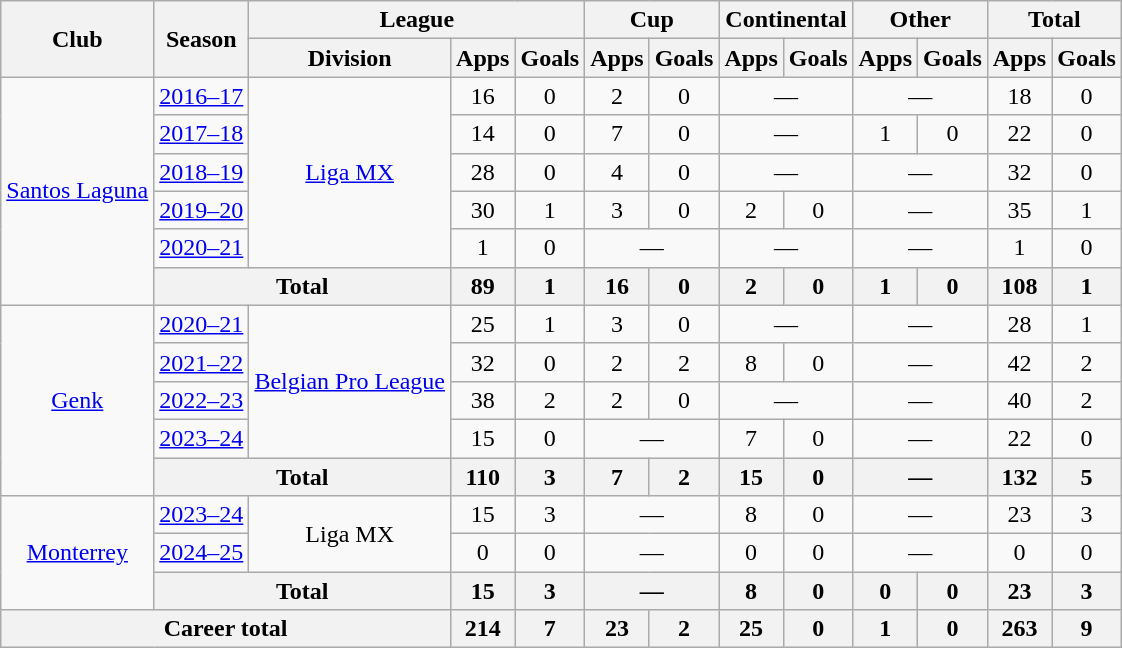<table class="wikitable" style="text-align:center">
<tr>
<th rowspan="2">Club</th>
<th rowspan="2">Season</th>
<th colspan="3">League</th>
<th colspan="2">Cup</th>
<th colspan="2">Continental</th>
<th colspan="2">Other</th>
<th colspan="2">Total</th>
</tr>
<tr>
<th>Division</th>
<th>Apps</th>
<th>Goals</th>
<th>Apps</th>
<th>Goals</th>
<th>Apps</th>
<th>Goals</th>
<th>Apps</th>
<th>Goals</th>
<th>Apps</th>
<th>Goals</th>
</tr>
<tr>
<td rowspan="6"><a href='#'>Santos Laguna</a></td>
<td><a href='#'>2016–17</a></td>
<td rowspan="5"><a href='#'>Liga MX</a></td>
<td>16</td>
<td>0</td>
<td>2</td>
<td>0</td>
<td colspan="2">—</td>
<td colspan="2">—</td>
<td>18</td>
<td>0</td>
</tr>
<tr>
<td><a href='#'>2017–18</a></td>
<td>14</td>
<td>0</td>
<td>7</td>
<td>0</td>
<td colspan="2">—</td>
<td>1</td>
<td>0</td>
<td>22</td>
<td>0</td>
</tr>
<tr>
<td><a href='#'>2018–19</a></td>
<td>28</td>
<td>0</td>
<td>4</td>
<td>0</td>
<td colspan="2">—</td>
<td colspan="2">—</td>
<td>32</td>
<td>0</td>
</tr>
<tr>
<td><a href='#'>2019–20</a></td>
<td>30</td>
<td>1</td>
<td>3</td>
<td>0</td>
<td>2</td>
<td>0</td>
<td colspan="2">—</td>
<td>35</td>
<td>1</td>
</tr>
<tr>
<td><a href='#'>2020–21</a></td>
<td>1</td>
<td>0</td>
<td colspan="2">—</td>
<td colspan="2">—</td>
<td colspan="2">—</td>
<td>1</td>
<td>0</td>
</tr>
<tr>
<th colspan="2">Total</th>
<th>89</th>
<th>1</th>
<th>16</th>
<th>0</th>
<th>2</th>
<th>0</th>
<th>1</th>
<th>0</th>
<th>108</th>
<th>1</th>
</tr>
<tr>
<td rowspan="5"><a href='#'>Genk</a></td>
<td><a href='#'>2020–21</a></td>
<td rowspan="4"><a href='#'>Belgian Pro League</a></td>
<td>25</td>
<td>1</td>
<td>3</td>
<td>0</td>
<td colspan="2">—</td>
<td colspan="2">—</td>
<td>28</td>
<td>1</td>
</tr>
<tr>
<td><a href='#'>2021–22</a></td>
<td>32</td>
<td>0</td>
<td>2</td>
<td>2</td>
<td>8</td>
<td>0</td>
<td colspan="2">—</td>
<td>42</td>
<td>2</td>
</tr>
<tr>
<td><a href='#'>2022–23</a></td>
<td>38</td>
<td>2</td>
<td>2</td>
<td>0</td>
<td colspan="2">—</td>
<td colspan="2">—</td>
<td>40</td>
<td>2</td>
</tr>
<tr>
<td><a href='#'>2023–24</a></td>
<td>15</td>
<td>0</td>
<td colspan="2">—</td>
<td>7</td>
<td>0</td>
<td colspan="2">—</td>
<td>22</td>
<td>0</td>
</tr>
<tr>
<th colspan="2">Total</th>
<th>110</th>
<th>3</th>
<th>7</th>
<th>2</th>
<th>15</th>
<th>0</th>
<th colspan="2">—</th>
<th>132</th>
<th>5</th>
</tr>
<tr>
<td rowspan="3"><a href='#'>Monterrey</a></td>
<td><a href='#'>2023–24</a></td>
<td rowspan="2">Liga MX</td>
<td>15</td>
<td>3</td>
<td colspan="2">—</td>
<td>8</td>
<td>0</td>
<td colspan="2">—</td>
<td>23</td>
<td>3</td>
</tr>
<tr>
<td><a href='#'>2024–25</a></td>
<td>0</td>
<td>0</td>
<td colspan="2">—</td>
<td>0</td>
<td>0</td>
<td colspan="2">—</td>
<td>0</td>
<td>0</td>
</tr>
<tr>
<th colspan="2">Total</th>
<th>15</th>
<th>3</th>
<th colspan="2">—</th>
<th>8</th>
<th>0</th>
<th>0</th>
<th>0</th>
<th>23</th>
<th>3</th>
</tr>
<tr>
<th colspan="3">Career total</th>
<th>214</th>
<th>7</th>
<th>23</th>
<th>2</th>
<th>25</th>
<th>0</th>
<th>1</th>
<th>0</th>
<th>263</th>
<th>9</th>
</tr>
</table>
